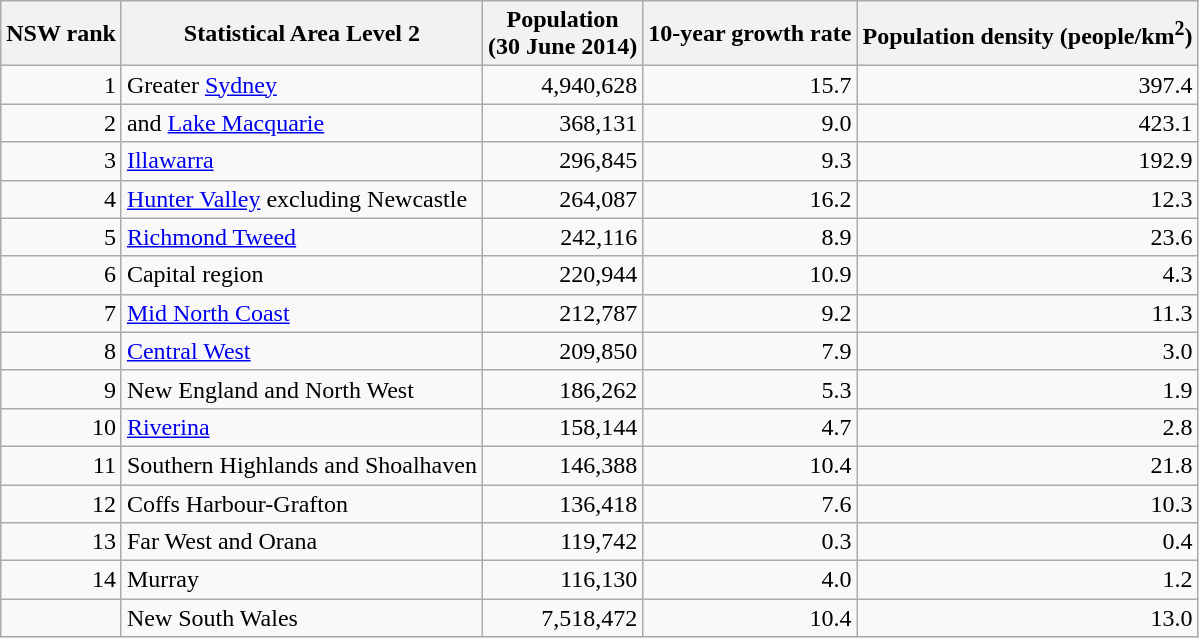<table class="wikitable sortable plainrowheaders" style="text-align:right">
<tr>
<th scope="col">NSW rank</th>
<th scope="col">Statistical Area Level 2</th>
<th scope="col">Population<br>(30 June 2014)</th>
<th scope="col">10-year growth rate</th>
<th scope="col">Population density (people/km<sup>2</sup>)</th>
</tr>
<tr>
<td scope="row">1</td>
<td style="text-align:left">Greater <a href='#'>Sydney</a></td>
<td>4,940,628</td>
<td>15.7</td>
<td>397.4</td>
</tr>
<tr>
<td scope="row">2</td>
<td style="text-align:left"> and <a href='#'>Lake Macquarie</a></td>
<td>368,131</td>
<td>9.0</td>
<td>423.1</td>
</tr>
<tr>
<td scope="row">3</td>
<td style="text-align:left"><a href='#'>Illawarra</a></td>
<td>296,845</td>
<td>9.3</td>
<td>192.9</td>
</tr>
<tr>
<td scope="row">4</td>
<td style="text-align:left"><a href='#'>Hunter Valley</a> excluding Newcastle</td>
<td>264,087</td>
<td>16.2</td>
<td>12.3</td>
</tr>
<tr>
<td scope="row">5</td>
<td style="text-align:left"><a href='#'>Richmond Tweed</a></td>
<td>242,116</td>
<td>8.9</td>
<td>23.6</td>
</tr>
<tr>
<td scope="row">6</td>
<td style="text-align:left">Capital region</td>
<td>220,944</td>
<td>10.9</td>
<td>4.3</td>
</tr>
<tr>
<td scope="row">7</td>
<td style="text-align:left"><a href='#'>Mid North Coast</a></td>
<td>212,787</td>
<td>9.2</td>
<td>11.3</td>
</tr>
<tr>
<td scope="row">8</td>
<td style="text-align:left"><a href='#'>Central West</a></td>
<td>209,850</td>
<td>7.9</td>
<td>3.0</td>
</tr>
<tr>
<td scope="row">9</td>
<td style="text-align:left">New England and North West</td>
<td>186,262</td>
<td>5.3</td>
<td>1.9</td>
</tr>
<tr>
<td scope="row">10</td>
<td style="text-align:left"><a href='#'>Riverina</a></td>
<td>158,144</td>
<td>4.7</td>
<td>2.8</td>
</tr>
<tr>
<td scope="row">11</td>
<td style="text-align:left">Southern Highlands and Shoalhaven</td>
<td>146,388</td>
<td>10.4</td>
<td>21.8</td>
</tr>
<tr>
<td scope="row">12</td>
<td style="text-align:left">Coffs Harbour-Grafton</td>
<td>136,418</td>
<td>7.6</td>
<td>10.3</td>
</tr>
<tr>
<td scope="row">13</td>
<td style="text-align:left">Far West and Orana</td>
<td>119,742</td>
<td>0.3</td>
<td>0.4</td>
</tr>
<tr>
<td scope="row">14</td>
<td style="text-align:left">Murray</td>
<td>116,130</td>
<td>4.0</td>
<td>1.2</td>
</tr>
<tr>
<td scope="row"></td>
<td style="text-align:left">New South Wales</td>
<td>7,518,472</td>
<td>10.4</td>
<td>13.0</td>
</tr>
</table>
